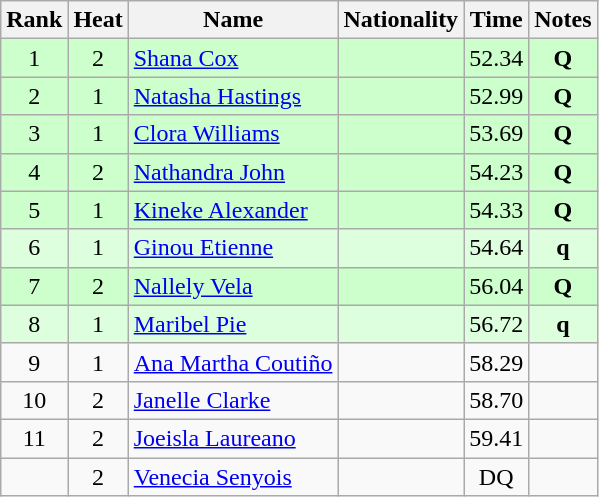<table class="wikitable sortable" style="text-align:center">
<tr>
<th>Rank</th>
<th>Heat</th>
<th>Name</th>
<th>Nationality</th>
<th>Time</th>
<th>Notes</th>
</tr>
<tr bgcolor=ccffcc>
<td align=center>1</td>
<td align=center>2</td>
<td align=left><a href='#'>Shana Cox</a></td>
<td align=left></td>
<td>52.34</td>
<td><strong>Q</strong></td>
</tr>
<tr bgcolor=ccffcc>
<td align=center>2</td>
<td align=center>1</td>
<td align=left><a href='#'>Natasha Hastings</a></td>
<td align=left></td>
<td>52.99</td>
<td><strong>Q</strong></td>
</tr>
<tr bgcolor=ccffcc>
<td align=center>3</td>
<td align=center>1</td>
<td align=left><a href='#'>Clora Williams</a></td>
<td align=left></td>
<td>53.69</td>
<td><strong>Q</strong></td>
</tr>
<tr bgcolor=ccffcc>
<td align=center>4</td>
<td align=center>2</td>
<td align=left><a href='#'>Nathandra John</a></td>
<td align=left></td>
<td>54.23</td>
<td><strong>Q</strong></td>
</tr>
<tr bgcolor=ccffcc>
<td align=center>5</td>
<td align=center>1</td>
<td align=left><a href='#'>Kineke Alexander</a></td>
<td align=left></td>
<td>54.33</td>
<td><strong>Q</strong></td>
</tr>
<tr bgcolor=ddffdd>
<td align=center>6</td>
<td align=center>1</td>
<td align=left><a href='#'>Ginou Etienne</a></td>
<td align=left></td>
<td>54.64</td>
<td><strong>q</strong></td>
</tr>
<tr bgcolor=ccffcc>
<td align=center>7</td>
<td align=center>2</td>
<td align=left><a href='#'>Nallely Vela</a></td>
<td align=left></td>
<td>56.04</td>
<td><strong>Q</strong></td>
</tr>
<tr bgcolor=ddffdd>
<td align=center>8</td>
<td align=center>1</td>
<td align=left><a href='#'>Maribel Pie</a></td>
<td align=left></td>
<td>56.72</td>
<td><strong>q</strong></td>
</tr>
<tr>
<td align=center>9</td>
<td align=center>1</td>
<td align=left><a href='#'>Ana Martha Coutiño</a></td>
<td align=left></td>
<td>58.29</td>
<td></td>
</tr>
<tr>
<td align=center>10</td>
<td align=center>2</td>
<td align=left><a href='#'>Janelle Clarke</a></td>
<td align=left></td>
<td>58.70</td>
<td></td>
</tr>
<tr>
<td align=center>11</td>
<td align=center>2</td>
<td align=left><a href='#'>Joeisla Laureano</a></td>
<td align=left></td>
<td>59.41</td>
<td></td>
</tr>
<tr>
<td align=center></td>
<td align=center>2</td>
<td align=left><a href='#'>Venecia Senyois</a></td>
<td align=left></td>
<td>DQ</td>
<td></td>
</tr>
</table>
